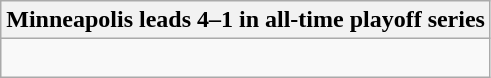<table class="wikitable collapsible collapsed">
<tr>
<th>Minneapolis leads 4–1 in all-time playoff series</th>
</tr>
<tr>
<td><br>



</td>
</tr>
</table>
